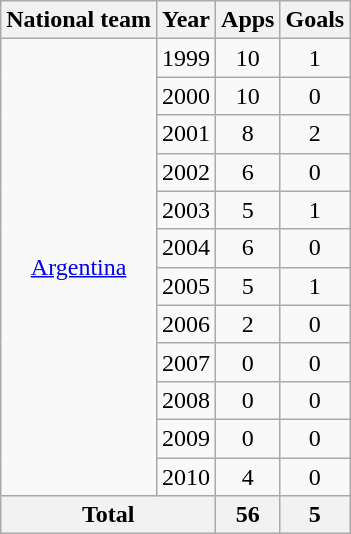<table class="wikitable" style="text-align:center">
<tr>
<th>National team</th>
<th>Year</th>
<th>Apps</th>
<th>Goals</th>
</tr>
<tr>
<td rowspan="12"><a href='#'>Argentina</a></td>
<td>1999</td>
<td>10</td>
<td>1</td>
</tr>
<tr>
<td>2000</td>
<td>10</td>
<td>0</td>
</tr>
<tr>
<td>2001</td>
<td>8</td>
<td>2</td>
</tr>
<tr>
<td>2002</td>
<td>6</td>
<td>0</td>
</tr>
<tr>
<td>2003</td>
<td>5</td>
<td>1</td>
</tr>
<tr>
<td>2004</td>
<td>6</td>
<td>0</td>
</tr>
<tr>
<td>2005</td>
<td>5</td>
<td>1</td>
</tr>
<tr>
<td>2006</td>
<td>2</td>
<td>0</td>
</tr>
<tr>
<td>2007</td>
<td>0</td>
<td>0</td>
</tr>
<tr>
<td>2008</td>
<td>0</td>
<td>0</td>
</tr>
<tr>
<td>2009</td>
<td>0</td>
<td>0</td>
</tr>
<tr>
<td>2010</td>
<td>4</td>
<td>0</td>
</tr>
<tr>
<th colspan="2">Total</th>
<th>56</th>
<th>5</th>
</tr>
</table>
